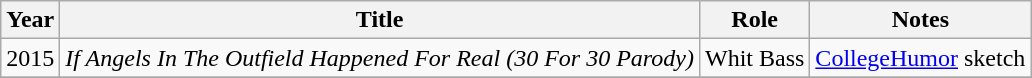<table class="wikitable sortable plainrowheaders">
<tr>
<th scope="col">Year</th>
<th scope="col">Title</th>
<th scope="col">Role</th>
<th scope="col" class="unsortable">Notes</th>
</tr>
<tr>
<td align="center">2015</td>
<td scope="row"><em>If Angels In The Outfield Happened For Real (30 For 30 Parody)</em></td>
<td>Whit Bass</td>
<td><a href='#'>CollegeHumor</a> sketch</td>
</tr>
<tr>
</tr>
</table>
